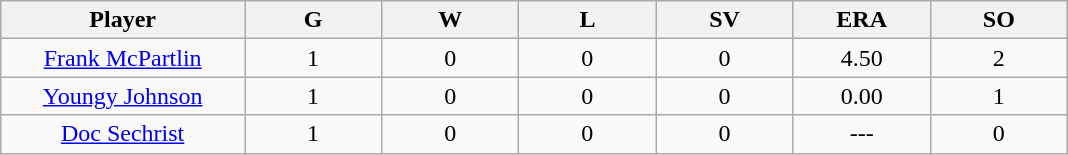<table class="wikitable sortable">
<tr>
<th bgcolor="#DDDDFF" width="16%">Player</th>
<th bgcolor="#DDDDFF" width="9%">G</th>
<th bgcolor="#DDDDFF" width="9%">W</th>
<th bgcolor="#DDDDFF" width="9%">L</th>
<th bgcolor="#DDDDFF" width="9%">SV</th>
<th bgcolor="#DDDDFF" width="9%">ERA</th>
<th bgcolor="#DDDDFF" width="9%">SO</th>
</tr>
<tr align="center">
<td><a href='#'>Frank McPartlin</a></td>
<td>1</td>
<td>0</td>
<td>0</td>
<td>0</td>
<td>4.50</td>
<td>2</td>
</tr>
<tr align=center>
<td><a href='#'>Youngy Johnson</a></td>
<td>1</td>
<td>0</td>
<td>0</td>
<td>0</td>
<td>0.00</td>
<td>1</td>
</tr>
<tr align=center>
<td><a href='#'>Doc Sechrist</a></td>
<td>1</td>
<td>0</td>
<td>0</td>
<td>0</td>
<td>---</td>
<td>0</td>
</tr>
</table>
